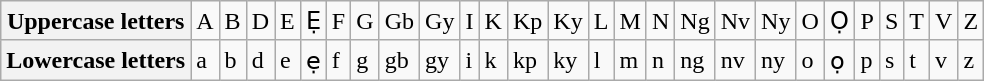<table class="wikitable">
<tr>
<th>Uppercase letters</th>
<td>A</td>
<td>B</td>
<td>D</td>
<td>E</td>
<td>Ẹ</td>
<td>F</td>
<td>G</td>
<td>Gb</td>
<td>Gy</td>
<td>I</td>
<td>K</td>
<td>Kp</td>
<td>Ky</td>
<td>L</td>
<td>M</td>
<td>N</td>
<td>Ng</td>
<td>Nv</td>
<td>Ny</td>
<td>O</td>
<td>Ọ</td>
<td>P</td>
<td>S</td>
<td>T</td>
<td>V</td>
<td>Z</td>
</tr>
<tr>
<th>Lowercase letters</th>
<td>a</td>
<td>b</td>
<td>d</td>
<td>e</td>
<td>ẹ</td>
<td>f</td>
<td>g</td>
<td>gb</td>
<td>gy</td>
<td>i</td>
<td>k</td>
<td>kp</td>
<td>ky</td>
<td>l</td>
<td>m</td>
<td>n</td>
<td>ng</td>
<td>nv</td>
<td>ny</td>
<td>o</td>
<td>ọ</td>
<td>p</td>
<td>s</td>
<td>t</td>
<td>v</td>
<td>z</td>
</tr>
</table>
